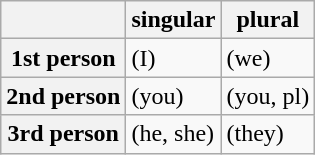<table class="wikitable">
<tr>
<th></th>
<th>singular</th>
<th>plural</th>
</tr>
<tr>
<th>1st person</th>
<td> (I)</td>
<td> (we)</td>
</tr>
<tr>
<th>2nd person</th>
<td> (you)</td>
<td> (you, pl)</td>
</tr>
<tr>
<th>3rd person</th>
<td> (he, she)</td>
<td> (they)</td>
</tr>
</table>
